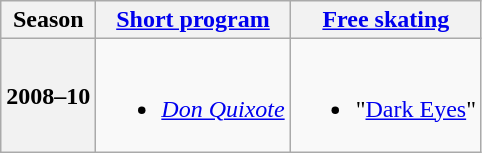<table class=wikitable style=text-align:center>
<tr>
<th>Season</th>
<th><a href='#'>Short program</a></th>
<th><a href='#'>Free skating</a></th>
</tr>
<tr>
<th>2008–10 <br> </th>
<td><br><ul><li><em><a href='#'>Don Quixote</a></em> <br></li></ul></td>
<td><br><ul><li>"<a href='#'>Dark Eyes</a>" <br></li></ul></td>
</tr>
</table>
